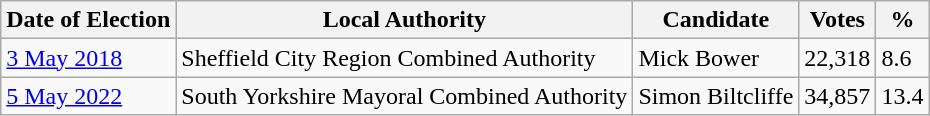<table class="wikitable">
<tr>
<th>Date of Election</th>
<th>Local Authority</th>
<th>Candidate</th>
<th>Votes</th>
<th>%</th>
</tr>
<tr>
<td><a href='#'>3 May 2018</a></td>
<td>Sheffield City Region Combined Authority</td>
<td>Mick Bower</td>
<td>22,318</td>
<td>8.6</td>
</tr>
<tr>
<td><a href='#'>5 May 2022</a></td>
<td>South Yorkshire Mayoral Combined Authority</td>
<td>Simon Biltcliffe</td>
<td>34,857</td>
<td>13.4</td>
</tr>
</table>
